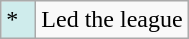<table class="wikitable">
<tr>
<td style="background:#CFECEC; width:1em">*<td>Led the league</td></td>
</tr>
</table>
